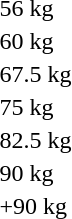<table>
<tr>
<td>56 kg<br></td>
<td></td>
<td></td>
<td></td>
</tr>
<tr>
<td>60 kg<br></td>
<td></td>
<td></td>
<td></td>
</tr>
<tr>
<td>67.5 kg<br></td>
<td></td>
<td></td>
<td></td>
</tr>
<tr>
<td>75 kg<br></td>
<td></td>
<td></td>
<td></td>
</tr>
<tr>
<td>82.5 kg<br></td>
<td></td>
<td></td>
<td></td>
</tr>
<tr>
<td>90 kg<br></td>
<td></td>
<td></td>
<td></td>
</tr>
<tr>
<td>+90 kg<br></td>
<td></td>
<td></td>
<td></td>
</tr>
</table>
